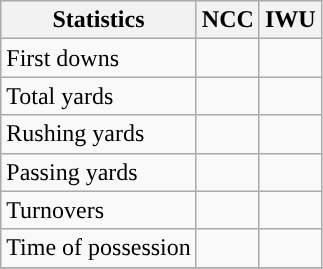<table class="wikitable">
<tr>
<th>Statistics</th>
<th>NCC</th>
<th>IWU</th>
</tr>
<tr>
<td>First downs</td>
<td></td>
<td></td>
</tr>
<tr>
<td>Total yards</td>
<td></td>
<td></td>
</tr>
<tr>
<td>Rushing yards</td>
<td></td>
<td></td>
</tr>
<tr>
<td>Passing yards</td>
<td></td>
<td></td>
</tr>
<tr>
<td>Turnovers</td>
<td></td>
<td></td>
</tr>
<tr>
<td>Time of possession</td>
<td></td>
<td></td>
</tr>
<tr>
</tr>
</table>
